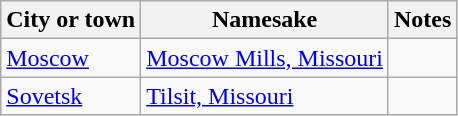<table class="wikitable">
<tr>
<th>City or town</th>
<th>Namesake</th>
<th>Notes</th>
</tr>
<tr>
<td><a href='#'>Moscow</a></td>
<td><a href='#'>Moscow Mills, Missouri</a></td>
<td></td>
</tr>
<tr>
<td><a href='#'>Sovetsk</a></td>
<td><a href='#'>Tilsit, Missouri</a></td>
<td></td>
</tr>
</table>
